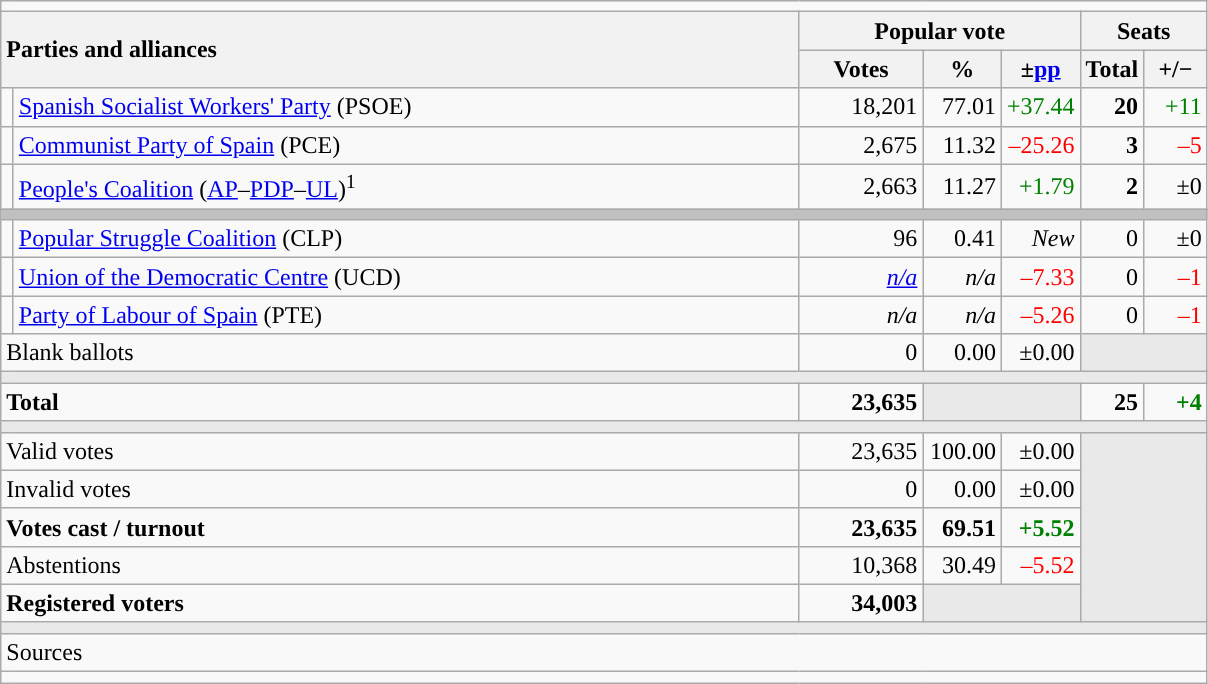<table class="wikitable" style="text-align:right;">
<tr>
<td colspan="7"></td>
</tr>
<tr>
<th style="text-align:left;" rowspan="2" colspan="2" width="525">Parties and alliances</th>
<th colspan="3">Popular vote</th>
<th colspan="2">Seats</th>
</tr>
<tr>
<th width="75">Votes</th>
<th width="45">%</th>
<th width="45">±<a href='#'>pp</a></th>
<th width="35">Total</th>
<th width="35">+/−</th>
</tr>
<tr>
<td width="1" style="color:inherit;background:"></td>
<td align="left"><a href='#'>Spanish Socialist Workers' Party</a> (PSOE)</td>
<td>18,201</td>
<td>77.01</td>
<td style="color:green;">+37.44</td>
<td><strong>20</strong></td>
<td style="color:green;">+11</td>
</tr>
<tr>
<td style="color:inherit;background:"></td>
<td align="left"><a href='#'>Communist Party of Spain</a> (PCE)</td>
<td>2,675</td>
<td>11.32</td>
<td style="color:red;">–25.26</td>
<td><strong>3</strong></td>
<td style="color:red;">–5</td>
</tr>
<tr>
<td style="color:inherit;background:"></td>
<td align="left"><a href='#'>People's Coalition</a> (<a href='#'>AP</a>–<a href='#'>PDP</a>–<a href='#'>UL</a>)<sup>1</sup></td>
<td>2,663</td>
<td>11.27</td>
<td style="color:green;">+1.79</td>
<td><strong>2</strong></td>
<td>±0</td>
</tr>
<tr>
<td colspan="7" bgcolor="#C0C0C0"></td>
</tr>
<tr>
<td style="color:inherit;background:"></td>
<td align="left"><a href='#'>Popular Struggle Coalition</a> (CLP)</td>
<td>96</td>
<td>0.41</td>
<td><em>New</em></td>
<td>0</td>
<td>±0</td>
</tr>
<tr>
<td style="color:inherit;background:"></td>
<td align="left"><a href='#'>Union of the Democratic Centre</a> (UCD)</td>
<td><em><a href='#'>n/a</a></em></td>
<td><em>n/a</em></td>
<td style="color:red;">–7.33</td>
<td>0</td>
<td style="color:red;">–1</td>
</tr>
<tr>
<td style="color:inherit;background:"></td>
<td align="left"><a href='#'>Party of Labour of Spain</a> (PTE)</td>
<td><em>n/a</em></td>
<td><em>n/a</em></td>
<td style="color:red;">–5.26</td>
<td>0</td>
<td style="color:red;">–1</td>
</tr>
<tr>
<td align="left" colspan="2">Blank ballots</td>
<td>0</td>
<td>0.00</td>
<td>±0.00</td>
<td bgcolor="#E9E9E9" colspan="2"></td>
</tr>
<tr>
<td colspan="7" bgcolor="#E9E9E9"></td>
</tr>
<tr style="font-weight:bold;">
<td align="left" colspan="2">Total</td>
<td>23,635</td>
<td bgcolor="#E9E9E9" colspan="2"></td>
<td>25</td>
<td style="color:green;">+4</td>
</tr>
<tr>
<td colspan="7" bgcolor="#E9E9E9"></td>
</tr>
<tr>
<td align="left" colspan="2">Valid votes</td>
<td>23,635</td>
<td>100.00</td>
<td>±0.00</td>
<td bgcolor="#E9E9E9" colspan="2" rowspan="5"></td>
</tr>
<tr>
<td align="left" colspan="2">Invalid votes</td>
<td>0</td>
<td>0.00</td>
<td>±0.00</td>
</tr>
<tr style="font-weight:bold;">
<td align="left" colspan="2">Votes cast / turnout</td>
<td>23,635</td>
<td>69.51</td>
<td style="color:green;">+5.52</td>
</tr>
<tr>
<td align="left" colspan="2">Abstentions</td>
<td>10,368</td>
<td>30.49</td>
<td style="color:red;">–5.52</td>
</tr>
<tr style="font-weight:bold;">
<td align="left" colspan="2">Registered voters</td>
<td>34,003</td>
<td bgcolor="#E9E9E9" colspan="2"></td>
</tr>
<tr>
<td colspan="7" bgcolor="#E9E9E9"></td>
</tr>
<tr>
<td align="left" colspan="7">Sources</td>
</tr>
<tr>
<td colspan="7" style="text-align:left; max-width:790px;"></td>
</tr>
</table>
